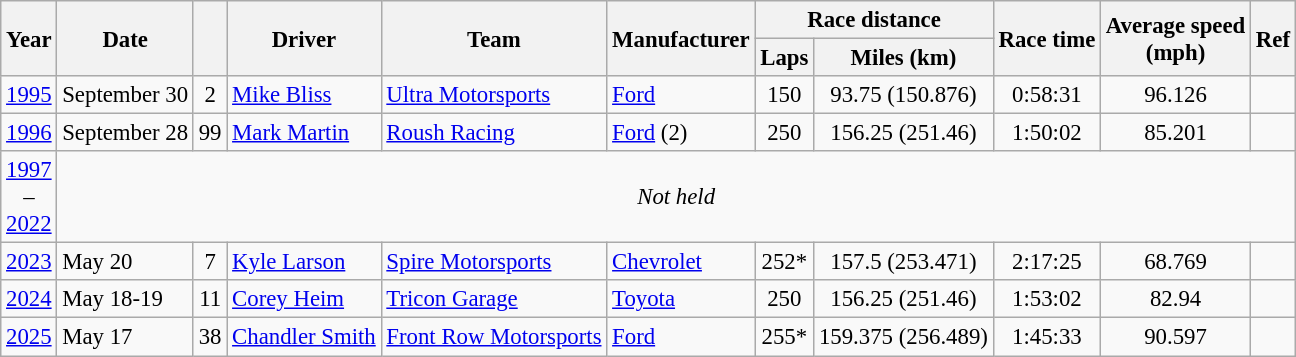<table class="wikitable" style="font-size: 95%;">
<tr>
<th rowspan=2>Year</th>
<th rowspan=2>Date</th>
<th rowspan=2></th>
<th rowspan=2>Driver</th>
<th rowspan=2>Team</th>
<th rowspan=2>Manufacturer</th>
<th colspan=2>Race distance</th>
<th rowspan=2>Race time</th>
<th rowspan=2>Average speed<br>(mph)</th>
<th rowspan=2>Ref</th>
</tr>
<tr>
<th>Laps</th>
<th>Miles (km)</th>
</tr>
<tr>
<td><a href='#'>1995</a></td>
<td>September 30</td>
<td align=center>2</td>
<td><a href='#'>Mike Bliss</a></td>
<td><a href='#'>Ultra Motorsports</a></td>
<td><a href='#'>Ford</a></td>
<td align=center>150</td>
<td align=center>93.75 (150.876)</td>
<td align=center>0:58:31</td>
<td align=center>96.126</td>
<td align=center></td>
</tr>
<tr>
<td><a href='#'>1996</a></td>
<td>September 28</td>
<td align=center>99</td>
<td><a href='#'>Mark Martin</a></td>
<td><a href='#'>Roush Racing</a></td>
<td><a href='#'>Ford</a> (2)</td>
<td align=center>250</td>
<td align=center>156.25 (251.46)</td>
<td align=center>1:50:02</td>
<td align=center>85.201</td>
<td align=center></td>
</tr>
<tr>
<td align=center><a href='#'>1997</a><br>–<br><a href='#'>2022</a></td>
<td colspan=10 align=center><em>Not held</em></td>
</tr>
<tr>
<td><a href='#'>2023</a></td>
<td>May 20</td>
<td align=center>7</td>
<td><a href='#'>Kyle Larson</a></td>
<td><a href='#'>Spire Motorsports</a></td>
<td><a href='#'>Chevrolet</a></td>
<td align=center>252*</td>
<td align=center>157.5 (253.471)</td>
<td align=center>2:17:25</td>
<td align=center>68.769</td>
<td align=center></td>
</tr>
<tr>
<td><a href='#'>2024</a></td>
<td>May 18-19</td>
<td align=center>11</td>
<td><a href='#'>Corey Heim</a></td>
<td><a href='#'>Tricon Garage</a></td>
<td><a href='#'>Toyota</a></td>
<td align=center>250</td>
<td align=center>156.25 (251.46)</td>
<td align=center>1:53:02</td>
<td align=center>82.94</td>
<td align=center></td>
</tr>
<tr>
<td><a href='#'>2025</a></td>
<td>May 17</td>
<td align=center>38</td>
<td><a href='#'>Chandler Smith</a></td>
<td><a href='#'>Front Row Motorsports</a></td>
<td><a href='#'>Ford</a></td>
<td align=center>255*</td>
<td align=center>159.375 (256.489)</td>
<td align=center>1:45:33</td>
<td align=center>90.597</td>
<td align=center></td>
</tr>
</table>
